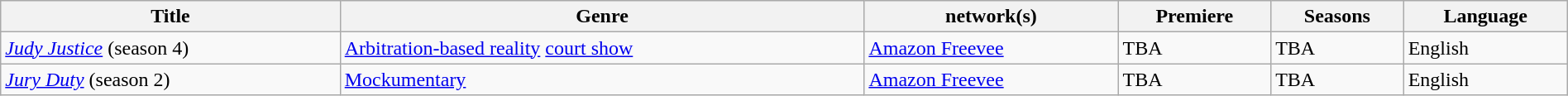<table class="wikitable sortable" style="width:100%;">
<tr>
<th>Title</th>
<th>Genre</th>
<th> network(s)</th>
<th>Premiere</th>
<th>Seasons</th>
<th>Language</th>
</tr>
<tr>
<td><em><a href='#'>Judy Justice</a></em> (season 4)</td>
<td><a href='#'>Arbitration-based reality</a> <a href='#'>court show</a></td>
<td><a href='#'>Amazon Freevee</a></td>
<td>TBA</td>
<td>TBA</td>
<td>English</td>
</tr>
<tr>
<td><em><a href='#'>Jury Duty</a></em> (season 2)</td>
<td><a href='#'>Mockumentary</a></td>
<td><a href='#'>Amazon Freevee</a></td>
<td>TBA</td>
<td>TBA</td>
<td>English</td>
</tr>
</table>
